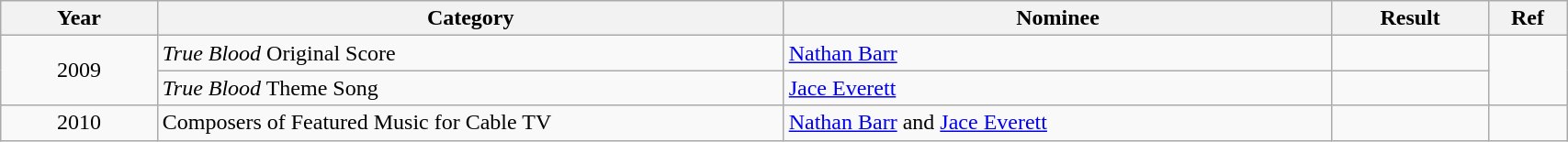<table class="wikitable" width="90%">
<tr>
<th width="10%">Year</th>
<th width="40%">Category</th>
<th width="35%">Nominee</th>
<th width="10%">Result</th>
<th width="5%">Ref</th>
</tr>
<tr>
<td rowspan="2" align="center">2009</td>
<td><em>True Blood</em> Original Score</td>
<td><a href='#'>Nathan Barr</a></td>
<td></td>
<td rowspan="2" align="center"></td>
</tr>
<tr>
<td><em>True Blood</em> Theme Song</td>
<td><a href='#'>Jace Everett</a></td>
<td></td>
</tr>
<tr>
<td align="center">2010</td>
<td>Composers of Featured Music for Cable TV</td>
<td><a href='#'>Nathan Barr</a> and <a href='#'>Jace Everett</a></td>
<td></td>
<td align="center"></td>
</tr>
</table>
